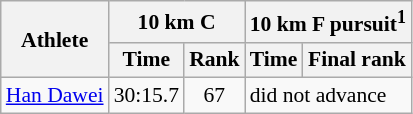<table class="wikitable" border="1" style="font-size:90%">
<tr>
<th rowspan=2>Athlete</th>
<th colspan=2>10 km C</th>
<th colspan=2>10 km F pursuit<sup>1</sup></th>
</tr>
<tr>
<th>Time</th>
<th>Rank</th>
<th>Time</th>
<th>Final rank</th>
</tr>
<tr>
<td><a href='#'>Han Dawei</a></td>
<td align=center>30:15.7</td>
<td align=center>67</td>
<td colspan="2">did not advance</td>
</tr>
</table>
